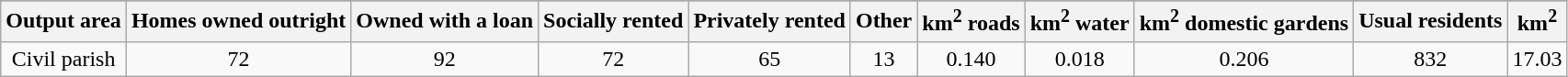<table class="wikitable">
<tr>
</tr>
<tr>
<th>Output area</th>
<th>Homes owned outright</th>
<th>Owned with a loan</th>
<th>Socially rented</th>
<th>Privately rented</th>
<th>Other</th>
<th>km<sup>2</sup> roads</th>
<th>km<sup>2</sup> water</th>
<th>km<sup>2</sup> domestic gardens</th>
<th>Usual residents</th>
<th>km<sup>2</sup></th>
</tr>
<tr align=center>
<td>Civil parish</td>
<td>72</td>
<td>92</td>
<td>72</td>
<td>65</td>
<td>13</td>
<td>0.140</td>
<td>0.018</td>
<td>0.206</td>
<td>832</td>
<td>17.03</td>
</tr>
</table>
